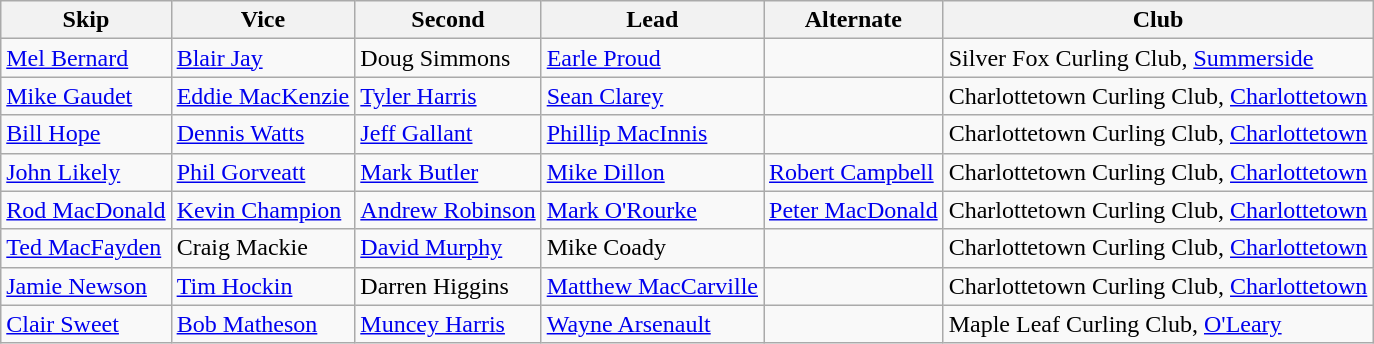<table class="wikitable">
<tr>
<th>Skip</th>
<th>Vice</th>
<th>Second</th>
<th>Lead</th>
<th>Alternate</th>
<th>Club</th>
</tr>
<tr>
<td><a href='#'>Mel Bernard</a></td>
<td><a href='#'>Blair Jay</a></td>
<td>Doug Simmons</td>
<td><a href='#'>Earle Proud</a></td>
<td></td>
<td>Silver Fox Curling Club, <a href='#'>Summerside</a></td>
</tr>
<tr>
<td><a href='#'>Mike Gaudet</a></td>
<td><a href='#'>Eddie MacKenzie</a></td>
<td><a href='#'>Tyler Harris</a></td>
<td><a href='#'>Sean Clarey</a></td>
<td></td>
<td>Charlottetown Curling Club, <a href='#'>Charlottetown</a></td>
</tr>
<tr>
<td><a href='#'>Bill Hope</a></td>
<td><a href='#'>Dennis Watts</a></td>
<td><a href='#'>Jeff Gallant</a></td>
<td><a href='#'>Phillip MacInnis</a></td>
<td></td>
<td>Charlottetown Curling Club, <a href='#'>Charlottetown</a></td>
</tr>
<tr>
<td><a href='#'>John Likely</a></td>
<td><a href='#'>Phil Gorveatt</a></td>
<td><a href='#'>Mark Butler</a></td>
<td><a href='#'>Mike Dillon</a></td>
<td><a href='#'>Robert Campbell</a></td>
<td>Charlottetown Curling Club, <a href='#'>Charlottetown</a></td>
</tr>
<tr>
<td><a href='#'>Rod MacDonald</a></td>
<td><a href='#'>Kevin Champion</a></td>
<td><a href='#'>Andrew Robinson</a></td>
<td><a href='#'>Mark O'Rourke</a></td>
<td><a href='#'>Peter MacDonald</a></td>
<td>Charlottetown Curling Club, <a href='#'>Charlottetown</a></td>
</tr>
<tr>
<td><a href='#'>Ted MacFayden</a></td>
<td>Craig Mackie</td>
<td><a href='#'>David Murphy</a></td>
<td>Mike Coady</td>
<td></td>
<td>Charlottetown Curling Club, <a href='#'>Charlottetown</a></td>
</tr>
<tr>
<td><a href='#'>Jamie Newson</a></td>
<td><a href='#'>Tim Hockin</a></td>
<td>Darren Higgins</td>
<td><a href='#'>Matthew MacCarville</a></td>
<td></td>
<td>Charlottetown Curling Club, <a href='#'>Charlottetown</a></td>
</tr>
<tr>
<td><a href='#'>Clair Sweet</a></td>
<td><a href='#'>Bob Matheson</a></td>
<td><a href='#'>Muncey Harris</a></td>
<td><a href='#'>Wayne Arsenault</a></td>
<td></td>
<td>Maple Leaf Curling Club, <a href='#'>O'Leary</a></td>
</tr>
</table>
